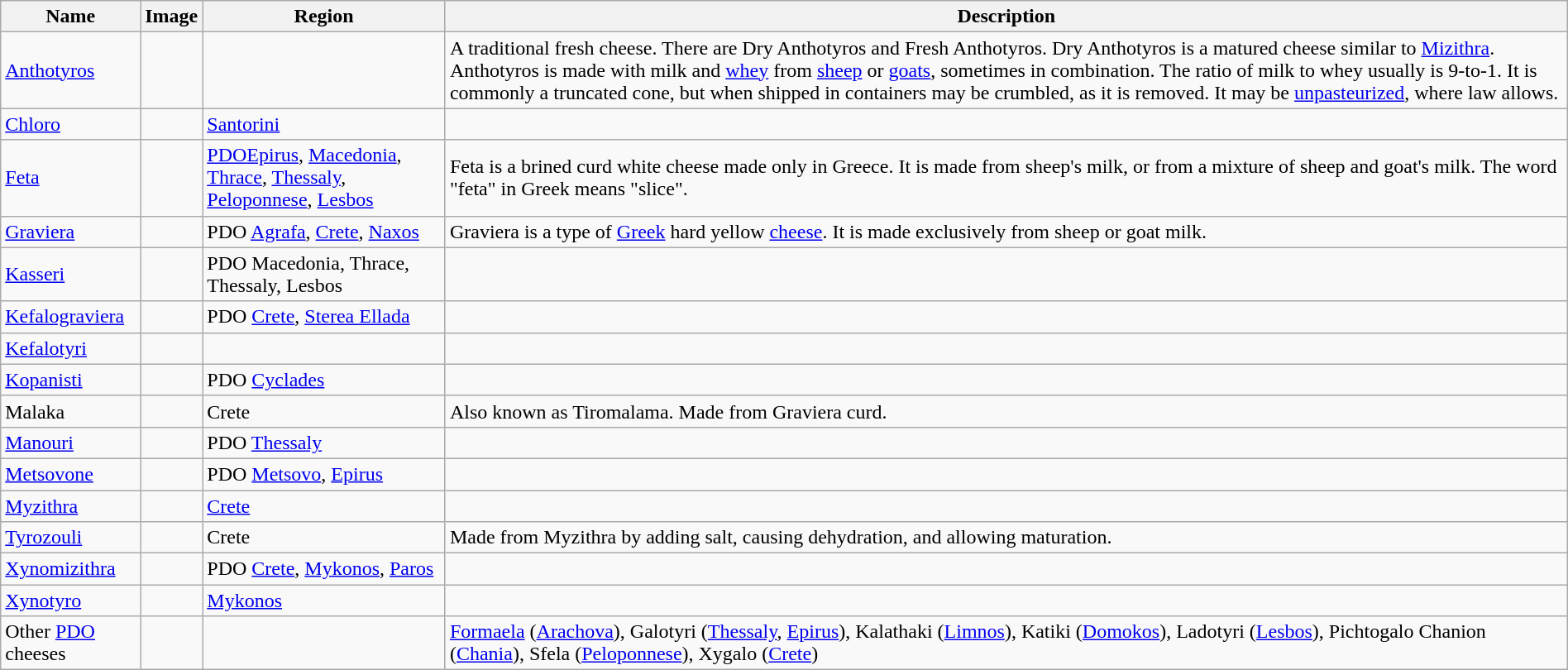<table class="wikitable sortable" style="width:100%">
<tr>
<th>Name</th>
<th class="unsortable">Image</th>
<th>Region</th>
<th>Description</th>
</tr>
<tr>
<td><a href='#'>Anthotyros</a></td>
<td></td>
<td></td>
<td>A traditional fresh cheese. There are Dry Anthotyros and Fresh Anthotyros. Dry Anthotyros is a matured cheese similar to <a href='#'>Mizithra</a>. Anthotyros is made with milk and <a href='#'>whey</a> from <a href='#'>sheep</a> or <a href='#'>goats</a>, sometimes in combination. The ratio of milk to whey usually is 9-to-1. It is commonly a truncated cone, but when shipped in containers may be crumbled, as it is removed. It may be <a href='#'>unpasteurized</a>, where law allows.</td>
</tr>
<tr>
<td><a href='#'>Chloro</a></td>
<td></td>
<td><a href='#'>Santorini</a></td>
<td></td>
</tr>
<tr>
<td><a href='#'>Feta</a></td>
<td></td>
<td><a href='#'>PDO</a><a href='#'>Epirus</a>, <a href='#'>Macedonia</a>, <a href='#'>Thrace</a>, <a href='#'>Thessaly</a>, <a href='#'>Peloponnese</a>, <a href='#'>Lesbos</a></td>
<td>Feta is a brined curd white cheese made only in Greece. It is made from sheep's milk, or from a mixture of sheep and goat's milk. The word "feta" in Greek means "slice".</td>
</tr>
<tr>
<td><a href='#'>Graviera</a></td>
<td></td>
<td>PDO <a href='#'>Agrafa</a>, <a href='#'>Crete</a>, <a href='#'>Naxos</a></td>
<td>Graviera is a type of <a href='#'>Greek</a> hard yellow <a href='#'>cheese</a>. It is made exclusively from sheep or goat milk.</td>
</tr>
<tr>
<td><a href='#'>Kasseri</a></td>
<td></td>
<td>PDO  Macedonia, Thrace, Thessaly, Lesbos</td>
<td></td>
</tr>
<tr>
<td><a href='#'>Kefalograviera</a></td>
<td></td>
<td>PDO <a href='#'>Crete</a>, <a href='#'>Sterea Ellada</a></td>
<td></td>
</tr>
<tr>
<td><a href='#'>Kefalotyri</a></td>
<td></td>
<td></td>
<td></td>
</tr>
<tr>
<td><a href='#'>Kopanisti</a></td>
<td></td>
<td>PDO <a href='#'>Cyclades</a></td>
<td></td>
</tr>
<tr>
<td>Malaka</td>
<td></td>
<td>Crete</td>
<td>Also known as Tiromalama. Made from Graviera curd.</td>
</tr>
<tr>
<td><a href='#'>Manouri</a></td>
<td></td>
<td>PDO <a href='#'>Thessaly</a></td>
<td></td>
</tr>
<tr>
<td><a href='#'>Metsovone</a></td>
<td></td>
<td>PDO <a href='#'>Metsovo</a>, <a href='#'>Epirus</a></td>
<td></td>
</tr>
<tr>
<td><a href='#'>Myzithra</a></td>
<td></td>
<td><a href='#'>Crete</a></td>
<td></td>
</tr>
<tr>
<td><a href='#'>Tyrozouli</a></td>
<td></td>
<td>Crete</td>
<td>Made from Myzithra by adding salt, causing dehydration, and allowing maturation.</td>
</tr>
<tr>
<td><a href='#'>Xynomizithra</a></td>
<td></td>
<td>PDO <a href='#'>Crete</a>, <a href='#'>Mykonos</a>, <a href='#'>Paros</a></td>
<td></td>
</tr>
<tr>
<td><a href='#'>Xynotyro</a></td>
<td></td>
<td><a href='#'>Mykonos</a></td>
<td></td>
</tr>
<tr>
<td>Other <a href='#'>PDO</a> cheeses</td>
<td></td>
<td></td>
<td><a href='#'>Formaela</a> (<a href='#'>Arachova</a>), Galotyri (<a href='#'>Thessaly</a>, <a href='#'>Epirus</a>), Kalathaki (<a href='#'>Limnos</a>), Katiki (<a href='#'>Domokos</a>), Ladotyri (<a href='#'>Lesbos</a>), Pichtogalo Chanion (<a href='#'>Chania</a>), Sfela (<a href='#'>Peloponnese</a>), Xygalo (<a href='#'>Crete</a>)</td>
</tr>
</table>
